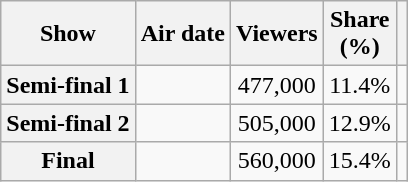<table class="wikitable plainrowheaders sortable" style="text-align:center">
<tr>
<th scope="col" class="unsortable">Show</th>
<th scope="col">Air date</th>
<th scope="col">Viewers</th>
<th scope="col">Share<br>(%)</th>
<th scope="col" class="unsortable"></th>
</tr>
<tr>
<th scope="row">Semi-final 1</th>
<td></td>
<td>477,000</td>
<td>11.4%</td>
<td></td>
</tr>
<tr>
<th scope="row">Semi-final 2</th>
<td></td>
<td>505,000</td>
<td>12.9%</td>
<td></td>
</tr>
<tr>
<th scope="row">Final</th>
<td></td>
<td>560,000</td>
<td>15.4%</td>
<td></td>
</tr>
</table>
